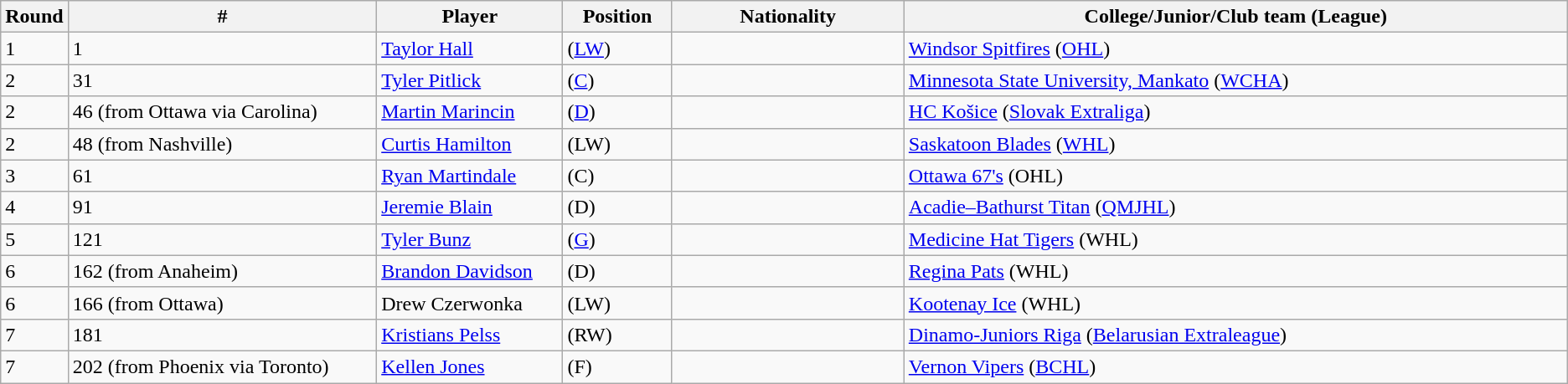<table class="wikitable">
<tr>
<th bgcolor="#DDDDFF" width="3.0%">Round</th>
<th bgcolor="#DDDDFF" width="20.0%">#</th>
<th bgcolor="#DDDDFF" width="12.0%">Player</th>
<th bgcolor="#DDDDFF" width="7.0%">Position</th>
<th bgcolor="#DDDDFF" width="15.0%">Nationality</th>
<th bgcolor="#DDDDFF" width=80.0%">College/Junior/Club team (League)</th>
</tr>
<tr>
<td>1</td>
<td>1</td>
<td><a href='#'>Taylor Hall</a></td>
<td>(<a href='#'>LW</a>)</td>
<td></td>
<td><a href='#'>Windsor Spitfires</a> (<a href='#'>OHL</a>)</td>
</tr>
<tr>
<td>2</td>
<td>31</td>
<td><a href='#'>Tyler Pitlick</a></td>
<td>(<a href='#'>C</a>)</td>
<td></td>
<td><a href='#'>Minnesota State University, Mankato</a> (<a href='#'>WCHA</a>)</td>
</tr>
<tr>
<td>2</td>
<td>46 (from Ottawa via Carolina)</td>
<td><a href='#'>Martin Marincin</a></td>
<td>(<a href='#'>D</a>)</td>
<td></td>
<td><a href='#'>HC Košice</a> (<a href='#'>Slovak Extraliga</a>)</td>
</tr>
<tr>
<td>2</td>
<td>48 (from Nashville)</td>
<td><a href='#'>Curtis Hamilton</a></td>
<td>(LW)</td>
<td></td>
<td><a href='#'>Saskatoon Blades</a> (<a href='#'>WHL</a>)</td>
</tr>
<tr>
<td>3</td>
<td>61</td>
<td><a href='#'>Ryan Martindale</a></td>
<td>(C)</td>
<td></td>
<td><a href='#'>Ottawa 67's</a> (OHL)</td>
</tr>
<tr>
<td>4</td>
<td>91</td>
<td><a href='#'>Jeremie Blain</a></td>
<td>(D)</td>
<td></td>
<td><a href='#'>Acadie–Bathurst Titan</a> (<a href='#'>QMJHL</a>)</td>
</tr>
<tr>
<td>5</td>
<td>121</td>
<td><a href='#'>Tyler Bunz</a></td>
<td>(<a href='#'>G</a>)</td>
<td></td>
<td><a href='#'>Medicine Hat Tigers</a> (WHL)</td>
</tr>
<tr>
<td>6</td>
<td>162 (from Anaheim)</td>
<td><a href='#'>Brandon Davidson</a></td>
<td>(D)</td>
<td></td>
<td><a href='#'>Regina Pats</a> (WHL)</td>
</tr>
<tr>
<td>6</td>
<td>166 (from Ottawa)</td>
<td>Drew Czerwonka</td>
<td>(LW)</td>
<td></td>
<td><a href='#'>Kootenay Ice</a> (WHL)</td>
</tr>
<tr>
<td>7</td>
<td>181</td>
<td><a href='#'>Kristians Pelss</a></td>
<td>(RW)</td>
<td></td>
<td><a href='#'>Dinamo-Juniors Riga</a> (<a href='#'>Belarusian Extraleague</a>)</td>
</tr>
<tr>
<td>7</td>
<td>202 (from Phoenix via Toronto)</td>
<td><a href='#'>Kellen Jones</a></td>
<td>(F)</td>
<td></td>
<td><a href='#'>Vernon Vipers</a> (<a href='#'>BCHL</a>)</td>
</tr>
</table>
